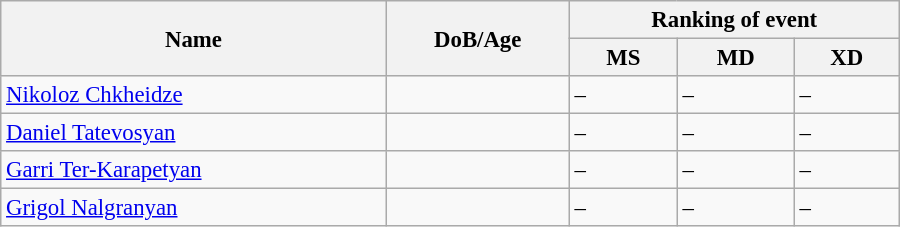<table class="wikitable" style="width:600px; font-size:95%;">
<tr>
<th rowspan="2" align="left">Name</th>
<th rowspan="2" align="left">DoB/Age</th>
<th colspan="3" align="center">Ranking of event</th>
</tr>
<tr>
<th align="center">MS</th>
<th>MD</th>
<th align="center">XD</th>
</tr>
<tr>
<td><a href='#'>Nikoloz Chkheidze</a></td>
<td></td>
<td>–</td>
<td>–</td>
<td>–</td>
</tr>
<tr>
<td><a href='#'>Daniel Tatevosyan</a></td>
<td></td>
<td>–</td>
<td>–</td>
<td>–</td>
</tr>
<tr>
<td><a href='#'>Garri Ter-Karapetyan</a></td>
<td></td>
<td>–</td>
<td>–</td>
<td>–</td>
</tr>
<tr>
<td><a href='#'>Grigol Nalgranyan</a></td>
<td></td>
<td>–</td>
<td>–</td>
<td>–</td>
</tr>
</table>
